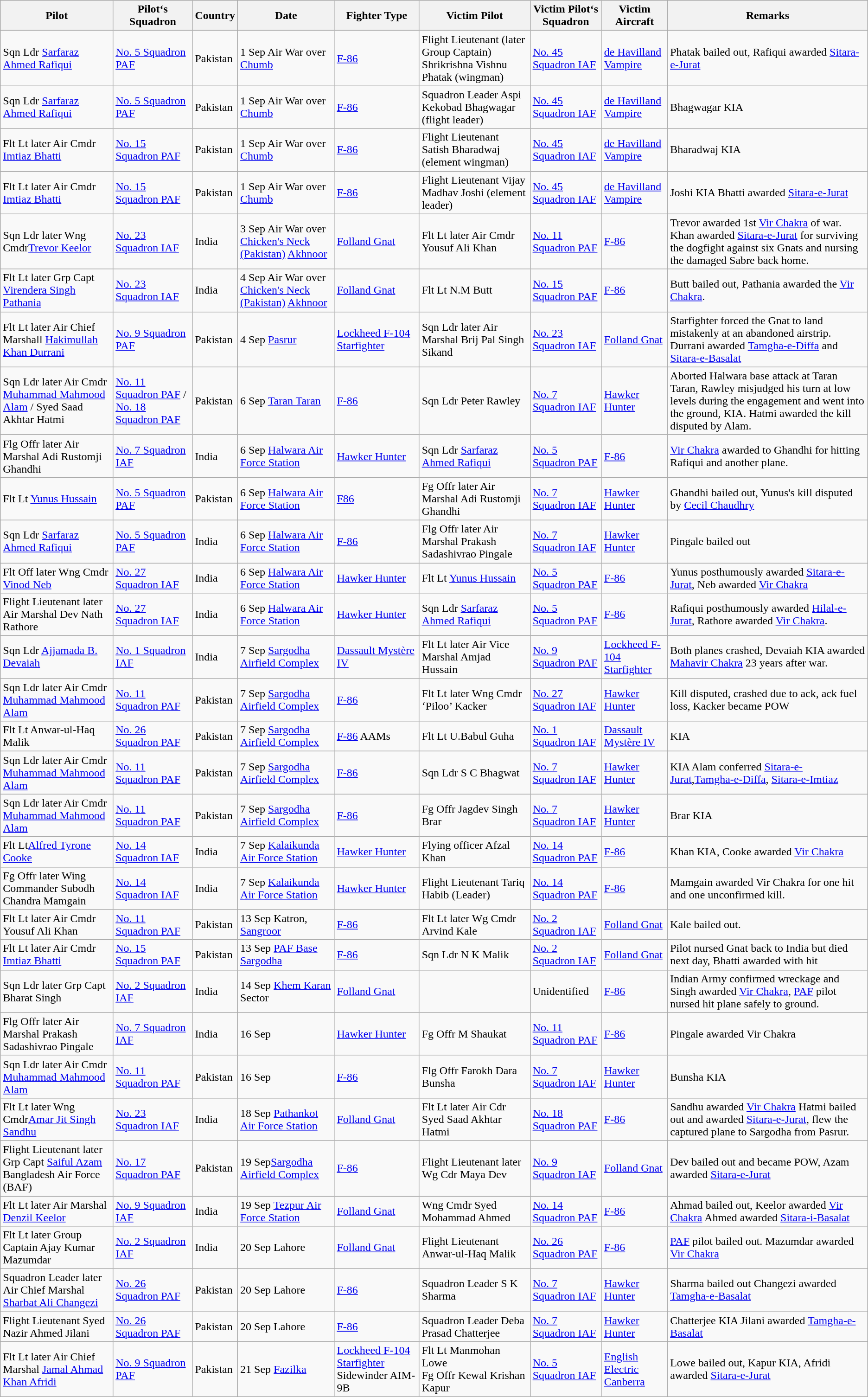<table class="wikitable">
<tr>
<th>Pilot</th>
<th>Pilot‘s Squadron</th>
<th>Country</th>
<th>Date</th>
<th>Fighter Type</th>
<th>Victim Pilot</th>
<th>Victim Pilot‘s Squadron</th>
<th>Victim Aircraft</th>
<th>Remarks</th>
</tr>
<tr>
<td>Sqn Ldr <a href='#'>Sarfaraz Ahmed Rafiqui</a></td>
<td><a href='#'>No. 5 Squadron PAF</a></td>
<td>Pakistan</td>
<td>1 Sep Air War over <a href='#'>Chumb</a></td>
<td><a href='#'>F-86</a></td>
<td>Flight Lieutenant (later Group Captain) Shrikrishna Vishnu Phatak (wingman)</td>
<td><a href='#'>No. 45 Squadron IAF</a></td>
<td><a href='#'>de Havilland Vampire</a></td>
<td>Phatak bailed out, Rafiqui awarded <a href='#'>Sitara-e-Jurat</a></td>
</tr>
<tr>
<td>Sqn Ldr <a href='#'>Sarfaraz Ahmed Rafiqui</a></td>
<td><a href='#'>No. 5 Squadron PAF</a></td>
<td>Pakistan</td>
<td>1 Sep Air War over <a href='#'>Chumb</a></td>
<td><a href='#'>F-86</a></td>
<td>Squadron Leader Aspi Kekobad Bhagwagar (flight leader)</td>
<td><a href='#'>No. 45 Squadron IAF</a></td>
<td><a href='#'>de Havilland Vampire</a></td>
<td>Bhagwagar KIA</td>
</tr>
<tr>
<td>Flt Lt later Air Cmdr <a href='#'>Imtiaz Bhatti</a></td>
<td><a href='#'>No. 15 Squadron PAF</a></td>
<td>Pakistan</td>
<td>1 Sep Air War over <a href='#'>Chumb</a></td>
<td><a href='#'>F-86</a></td>
<td>Flight Lieutenant Satish Bharadwaj (element wingman)</td>
<td><a href='#'>No. 45 Squadron IAF</a></td>
<td><a href='#'>de Havilland Vampire</a></td>
<td>Bharadwaj KIA</td>
</tr>
<tr>
<td>Flt Lt later Air Cmdr <a href='#'>Imtiaz Bhatti</a></td>
<td><a href='#'>No. 15 Squadron PAF</a></td>
<td>Pakistan</td>
<td>1 Sep Air War over <a href='#'>Chumb</a></td>
<td><a href='#'>F-86</a></td>
<td>Flight Lieutenant Vijay Madhav Joshi (element leader)</td>
<td><a href='#'>No. 45 Squadron IAF</a></td>
<td><a href='#'>de Havilland Vampire</a></td>
<td>Joshi KIA Bhatti awarded <a href='#'>Sitara-e-Jurat</a></td>
</tr>
<tr>
<td>Sqn Ldr later Wng Cmdr<a href='#'>Trevor Keelor</a></td>
<td><a href='#'>No. 23 Squadron IAF</a></td>
<td>India</td>
<td>3 Sep Air War over <a href='#'>Chicken's Neck (Pakistan)</a> <a href='#'>Akhnoor</a></td>
<td><a href='#'>Folland Gnat</a></td>
<td>Flt Lt later Air Cmdr Yousuf Ali Khan</td>
<td><a href='#'>No. 11 Squadron PAF</a></td>
<td><a href='#'>F-86</a></td>
<td>Trevor awarded 1st <a href='#'>Vir Chakra</a> of war. Khan awarded <a href='#'>Sitara-e-Jurat</a> for surviving the dogfight against six Gnats and nursing the damaged Sabre back home.</td>
</tr>
<tr>
<td>Flt Lt later Grp Capt <a href='#'>Virendera Singh Pathania</a></td>
<td><a href='#'>No. 23 Squadron IAF</a></td>
<td>India</td>
<td>4 Sep Air War over <a href='#'>Chicken's Neck (Pakistan)</a> <a href='#'>Akhnoor</a></td>
<td><a href='#'>Folland Gnat</a></td>
<td>Flt Lt N.M Butt</td>
<td><a href='#'>No. 15 Squadron PAF</a></td>
<td><a href='#'>F-86</a></td>
<td>Butt bailed out, Pathania awarded the <a href='#'>Vir Chakra</a>.</td>
</tr>
<tr>
<td>Flt Lt later Air Chief Marshall <a href='#'>Hakimullah Khan Durrani</a></td>
<td><a href='#'>No. 9 Squadron PAF</a></td>
<td>Pakistan</td>
<td>4 Sep <a href='#'>Pasrur</a></td>
<td><a href='#'>Lockheed F-104 Starfighter</a></td>
<td>Sqn Ldr later Air Marshal Brij Pal Singh Sikand</td>
<td><a href='#'>No. 23 Squadron IAF</a></td>
<td><a href='#'>Folland Gnat</a></td>
<td>Starfighter forced the Gnat to land mistakenly at an abandoned airstrip. Durrani awarded <a href='#'>Tamgha-e-Diffa</a> and <a href='#'>Sitara-e-Basalat</a></td>
</tr>
<tr>
<td>Sqn Ldr later Air Cmdr <a href='#'>Muhammad Mahmood Alam</a> / Syed Saad Akhtar Hatmi</td>
<td><a href='#'>No. 11 Squadron PAF</a> / <a href='#'>No. 18 Squadron PAF</a></td>
<td>Pakistan</td>
<td>6 Sep <a href='#'>Taran Taran</a></td>
<td><a href='#'>F-86</a></td>
<td>Sqn Ldr Peter Rawley</td>
<td><a href='#'>No. 7 Squadron IAF</a></td>
<td><a href='#'>Hawker Hunter</a></td>
<td>Aborted Halwara base attack at Taran Taran, Rawley misjudged his turn at low levels during the engagement and went into the ground, KIA. Hatmi awarded the kill disputed by Alam.</td>
</tr>
<tr>
<td>Flg Offr later Air Marshal Adi Rustomji Ghandhi</td>
<td><a href='#'>No. 7 Squadron IAF</a></td>
<td>India</td>
<td>6 Sep <a href='#'>Halwara Air Force Station</a></td>
<td><a href='#'>Hawker Hunter</a></td>
<td>Sqn Ldr <a href='#'>Sarfaraz Ahmed Rafiqui</a></td>
<td><a href='#'>No. 5 Squadron PAF</a></td>
<td><a href='#'>F-86</a></td>
<td><a href='#'>Vir Chakra</a> awarded to Ghandhi for hitting Rafiqui and another plane.</td>
</tr>
<tr>
<td>Flt Lt <a href='#'>Yunus Hussain</a></td>
<td><a href='#'>No. 5 Squadron PAF</a></td>
<td>Pakistan</td>
<td>6 Sep <a href='#'>Halwara Air Force Station</a></td>
<td><a href='#'>F86</a></td>
<td>Fg Offr later Air Marshal Adi Rustomji Ghandhi</td>
<td><a href='#'>No. 7 Squadron IAF</a></td>
<td><a href='#'>Hawker Hunter</a></td>
<td>Ghandhi bailed out,  Yunus's kill disputed by <a href='#'>Cecil Chaudhry</a></td>
</tr>
<tr>
<td>Sqn Ldr <a href='#'>Sarfaraz Ahmed Rafiqui</a></td>
<td><a href='#'>No. 5 Squadron PAF</a></td>
<td>India</td>
<td>6 Sep <a href='#'>Halwara Air Force Station</a></td>
<td><a href='#'>F-86</a></td>
<td>Flg Offr later Air Marshal Prakash Sadashivrao Pingale</td>
<td><a href='#'>No. 7 Squadron IAF</a></td>
<td><a href='#'>Hawker Hunter</a></td>
<td>Pingale bailed out</td>
</tr>
<tr>
<td>Flt Off later Wng Cmdr <a href='#'>Vinod Neb</a></td>
<td><a href='#'>No. 27 Squadron IAF</a></td>
<td>India</td>
<td>6 Sep <a href='#'>Halwara Air Force Station</a></td>
<td><a href='#'>Hawker Hunter</a></td>
<td>Flt Lt <a href='#'>Yunus Hussain</a></td>
<td><a href='#'>No. 5 Squadron PAF</a></td>
<td><a href='#'>F-86</a></td>
<td>Yunus posthumously awarded <a href='#'>Sitara-e-Jurat</a>, Neb awarded <a href='#'>Vir Chakra</a></td>
</tr>
<tr>
<td>Flight Lieutenant later Air Marshal Dev Nath Rathore</td>
<td><a href='#'>No. 27 Squadron IAF</a></td>
<td>India</td>
<td>6 Sep  <a href='#'>Halwara Air Force Station</a></td>
<td><a href='#'>Hawker Hunter</a></td>
<td>Sqn Ldr <a href='#'>Sarfaraz Ahmed Rafiqui</a></td>
<td><a href='#'>No. 5 Squadron PAF</a></td>
<td><a href='#'>F-86</a></td>
<td>Rafiqui posthumously awarded <a href='#'>Hilal-e-Jurat</a>, Rathore awarded <a href='#'>Vir Chakra</a>.</td>
</tr>
<tr>
<td>Sqn Ldr <a href='#'>Ajjamada B. Devaiah</a></td>
<td><a href='#'>No. 1 Squadron IAF</a></td>
<td>India</td>
<td>7 Sep <a href='#'>Sargodha Airfield Complex</a></td>
<td><a href='#'>Dassault Mystère IV</a></td>
<td>Flt Lt later Air Vice Marshal Amjad Hussain</td>
<td><a href='#'>No. 9 Squadron PAF</a></td>
<td><a href='#'>Lockheed F-104 Starfighter</a></td>
<td>Both planes crashed, Devaiah KIA awarded <a href='#'>Mahavir Chakra</a> 23 years after war.</td>
</tr>
<tr>
<td>Sqn Ldr later Air Cmdr <a href='#'>Muhammad Mahmood Alam</a></td>
<td><a href='#'>No. 11 Squadron PAF</a></td>
<td>Pakistan</td>
<td>7 Sep <a href='#'>Sargodha Airfield Complex</a></td>
<td><a href='#'>F-86</a></td>
<td>Flt Lt later Wng Cmdr ‘Piloo’ Kacker</td>
<td><a href='#'>No. 27 Squadron IAF</a></td>
<td><a href='#'>Hawker Hunter</a></td>
<td>Kill disputed, crashed due to ack, ack fuel loss, Kacker became POW</td>
</tr>
<tr>
<td>Flt Lt Anwar-ul-Haq  Malik</td>
<td><a href='#'>No. 26 Squadron PAF</a></td>
<td>Pakistan</td>
<td>7 Sep <a href='#'>Sargodha Airfield Complex</a></td>
<td><a href='#'>F-86</a> AAMs</td>
<td>Flt Lt U.Babul Guha</td>
<td><a href='#'>No. 1 Squadron IAF</a></td>
<td><a href='#'>Dassault Mystère IV</a></td>
<td>KIA</td>
</tr>
<tr>
<td>Sqn Ldr later Air Cmdr <a href='#'>Muhammad Mahmood Alam</a></td>
<td><a href='#'>No. 11 Squadron PAF</a></td>
<td>Pakistan</td>
<td>7 Sep <a href='#'>Sargodha Airfield Complex</a></td>
<td><a href='#'>F-86</a></td>
<td>Sqn Ldr S C Bhagwat</td>
<td><a href='#'>No. 7 Squadron IAF</a></td>
<td><a href='#'>Hawker Hunter</a></td>
<td>KIA Alam conferred <a href='#'>Sitara-e-Jurat</a>,<a href='#'>Tamgha-e-Diffa</a>, <a href='#'>Sitara-e-Imtiaz</a></td>
</tr>
<tr>
<td>Sqn Ldr later Air Cmdr <a href='#'>Muhammad Mahmood Alam</a></td>
<td><a href='#'>No. 11 Squadron PAF</a></td>
<td>Pakistan</td>
<td>7 Sep <a href='#'>Sargodha Airfield Complex</a></td>
<td><a href='#'>F-86</a></td>
<td>Fg Offr Jagdev Singh Brar</td>
<td><a href='#'>No. 7 Squadron IAF</a></td>
<td><a href='#'>Hawker Hunter</a></td>
<td>Brar KIA</td>
</tr>
<tr>
<td>Flt Lt<a href='#'>Alfred Tyrone Cooke</a></td>
<td><a href='#'>No. 14 Squadron IAF</a></td>
<td>India</td>
<td>7 Sep <a href='#'>Kalaikunda Air Force Station</a></td>
<td><a href='#'>Hawker Hunter</a></td>
<td>Flying officer Afzal Khan</td>
<td><a href='#'>No. 14 Squadron PAF</a></td>
<td><a href='#'>F-86</a></td>
<td>Khan KIA, Cooke awarded <a href='#'>Vir Chakra</a></td>
</tr>
<tr>
<td>Fg Offr later Wing Commander Subodh Chandra Mamgain</td>
<td><a href='#'>No. 14 Squadron IAF</a></td>
<td>India</td>
<td>7 Sep <a href='#'>Kalaikunda Air Force Station</a></td>
<td><a href='#'>Hawker Hunter</a></td>
<td>Flight Lieutenant Tariq Habib (Leader)</td>
<td><a href='#'>No. 14 Squadron PAF</a></td>
<td><a href='#'>F-86</a></td>
<td>Mamgain awarded Vir Chakra for one  hit and one unconfirmed kill.</td>
</tr>
<tr>
<td>Flt Lt later Air Cmdr Yousuf Ali Khan</td>
<td><a href='#'>No. 11 Squadron PAF</a></td>
<td>Pakistan</td>
<td>13 Sep Katron, <a href='#'>Sangroor</a></td>
<td><a href='#'>F-86</a></td>
<td>Flt Lt later Wg Cmdr Arvind Kale</td>
<td><a href='#'>No. 2 Squadron IAF</a></td>
<td><a href='#'>Folland Gnat</a></td>
<td>Kale bailed out.</td>
</tr>
<tr>
<td>Flt Lt later Air Cmdr <a href='#'>Imtiaz Bhatti</a></td>
<td><a href='#'>No. 15 Squadron PAF</a></td>
<td>Pakistan</td>
<td>13 Sep <a href='#'>PAF Base Sargodha</a></td>
<td><a href='#'>F-86</a></td>
<td>Sqn Ldr N K Malik</td>
<td><a href='#'>No. 2 Squadron IAF</a></td>
<td><a href='#'>Folland Gnat</a></td>
<td>Pilot nursed Gnat back to India but died next day, Bhatti awarded with hit</td>
</tr>
<tr>
<td>Sqn Ldr later Grp Capt Bharat Singh</td>
<td><a href='#'>No. 2 Squadron IAF</a></td>
<td>India</td>
<td>14 Sep <a href='#'>Khem Karan</a> Sector</td>
<td><a href='#'>Folland Gnat</a></td>
<td></td>
<td>Unidentified</td>
<td><a href='#'>F-86</a></td>
<td>Indian Army confirmed wreckage and Singh awarded <a href='#'>Vir Chakra</a>, <a href='#'>PAF</a> pilot nursed hit plane safely to ground.</td>
</tr>
<tr>
<td>Flg Offr later Air Marshal Prakash Sadashivrao Pingale</td>
<td><a href='#'>No. 7 Squadron IAF</a></td>
<td>India</td>
<td>16 Sep</td>
<td><a href='#'>Hawker Hunter</a></td>
<td>Fg Offr M Shaukat</td>
<td><a href='#'>No. 11 Squadron PAF</a></td>
<td><a href='#'>F-86</a></td>
<td>Pingale awarded Vir Chakra</td>
</tr>
<tr>
<td>Sqn Ldr later Air Cmdr <a href='#'>Muhammad Mahmood Alam</a></td>
<td><a href='#'>No. 11 Squadron PAF</a></td>
<td>Pakistan</td>
<td>16 Sep</td>
<td><a href='#'>F-86</a></td>
<td>Flg Offr Farokh Dara Bunsha</td>
<td><a href='#'>No. 7 Squadron IAF</a></td>
<td><a href='#'>Hawker Hunter</a></td>
<td>Bunsha KIA</td>
</tr>
<tr>
<td>Flt Lt later Wng Cmdr<a href='#'>Amar Jit Singh Sandhu</a></td>
<td><a href='#'>No. 23 Squadron IAF</a></td>
<td>India</td>
<td>18 Sep <a href='#'>Pathankot Air Force Station</a></td>
<td><a href='#'>Folland Gnat</a></td>
<td>Flt Lt later Air Cdr Syed Saad Akhtar Hatmi</td>
<td><a href='#'>No. 18 Squadron PAF</a></td>
<td><a href='#'>F-86</a></td>
<td>Sandhu awarded <a href='#'>Vir Chakra</a> Hatmi bailed out and awarded <a href='#'>Sitara-e-Jurat</a>, flew the captured plane to Sargodha from Pasrur.</td>
</tr>
<tr>
<td>Flight Lieutenant later Grp Capt <a href='#'>Saiful Azam</a> Bangladesh Air Force (BAF)</td>
<td><a href='#'>No. 17 Squadron PAF</a></td>
<td>Pakistan</td>
<td>19 Sep<a href='#'>Sargodha Airfield Complex</a></td>
<td><a href='#'>F-86</a></td>
<td>Flight Lieutenant later Wg Cdr Maya Dev</td>
<td><a href='#'>No. 9 Squadron IAF</a></td>
<td><a href='#'>Folland Gnat</a></td>
<td>Dev bailed out and became POW, Azam awarded <a href='#'>Sitara-e-Jurat</a></td>
</tr>
<tr>
<td>Flt Lt later Air Marshal <a href='#'>Denzil Keelor</a></td>
<td><a href='#'>No. 9 Squadron IAF</a></td>
<td>India</td>
<td>19 Sep <a href='#'>Tezpur Air Force Station</a></td>
<td><a href='#'>Folland Gnat</a></td>
<td>Wng Cmdr Syed Mohammad Ahmed</td>
<td><a href='#'>No. 14 Squadron PAF</a></td>
<td><a href='#'>F-86</a></td>
<td>Ahmad bailed out, Keelor awarded <a href='#'>Vir Chakra</a> Ahmed awarded <a href='#'>Sitara-i-Basalat</a></td>
</tr>
<tr>
<td>Flt Lt later Group Captain Ajay Kumar Mazumdar</td>
<td><a href='#'>No. 2 Squadron IAF</a></td>
<td>India</td>
<td>20 Sep Lahore </td>
<td><a href='#'>Folland Gnat</a></td>
<td>Flight Lieutenant Anwar-ul-Haq Malik</td>
<td><a href='#'>No. 26 Squadron PAF</a></td>
<td><a href='#'>F-86</a></td>
<td><a href='#'>PAF</a> pilot bailed out. Mazumdar awarded <a href='#'>Vir Chakra</a></td>
</tr>
<tr>
<td>Squadron Leader later Air Chief Marshal <a href='#'>Sharbat Ali Changezi</a></td>
<td><a href='#'>No. 26 Squadron PAF</a></td>
<td>Pakistan</td>
<td>20 Sep Lahore</td>
<td><a href='#'>F-86</a></td>
<td>Squadron Leader S K Sharma</td>
<td><a href='#'>No. 7 Squadron IAF</a></td>
<td><a href='#'>Hawker Hunter</a></td>
<td>Sharma bailed out Changezi awarded <a href='#'>Tamgha-e-Basalat</a></td>
</tr>
<tr>
<td>Flight Lieutenant Syed Nazir Ahmed Jilani</td>
<td><a href='#'>No. 26 Squadron PAF</a></td>
<td>Pakistan</td>
<td>20 Sep Lahore </td>
<td><a href='#'>F-86</a></td>
<td>Squadron Leader Deba Prasad Chatterjee</td>
<td><a href='#'>No. 7 Squadron IAF</a></td>
<td><a href='#'>Hawker Hunter</a></td>
<td>Chatterjee KIA Jilani awarded <a href='#'>Tamgha-e-Basalat</a></td>
</tr>
<tr>
<td>Flt Lt later Air Chief Marshal <a href='#'>Jamal Ahmad Khan Afridi</a></td>
<td><a href='#'>No. 9 Squadron PAF</a></td>
<td>Pakistan</td>
<td>21 Sep <a href='#'>Fazilka</a></td>
<td><a href='#'>Lockheed F-104 Starfighter</a> Sidewinder AIM-9B</td>
<td>Flt Lt Manmohan Lowe<br>Fg Offr Kewal Krishan Kapur</td>
<td><a href='#'>No. 5 Squadron IAF</a></td>
<td><a href='#'>English Electric Canberra</a></td>
<td>Lowe bailed out, Kapur KIA, Afridi awarded <a href='#'>Sitara-e-Jurat</a></td>
</tr>
</table>
